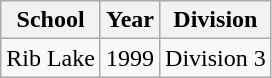<table class="wikitable">
<tr>
<th>School</th>
<th>Year</th>
<th>Division</th>
</tr>
<tr>
<td>Rib Lake</td>
<td>1999</td>
<td>Division 3</td>
</tr>
</table>
